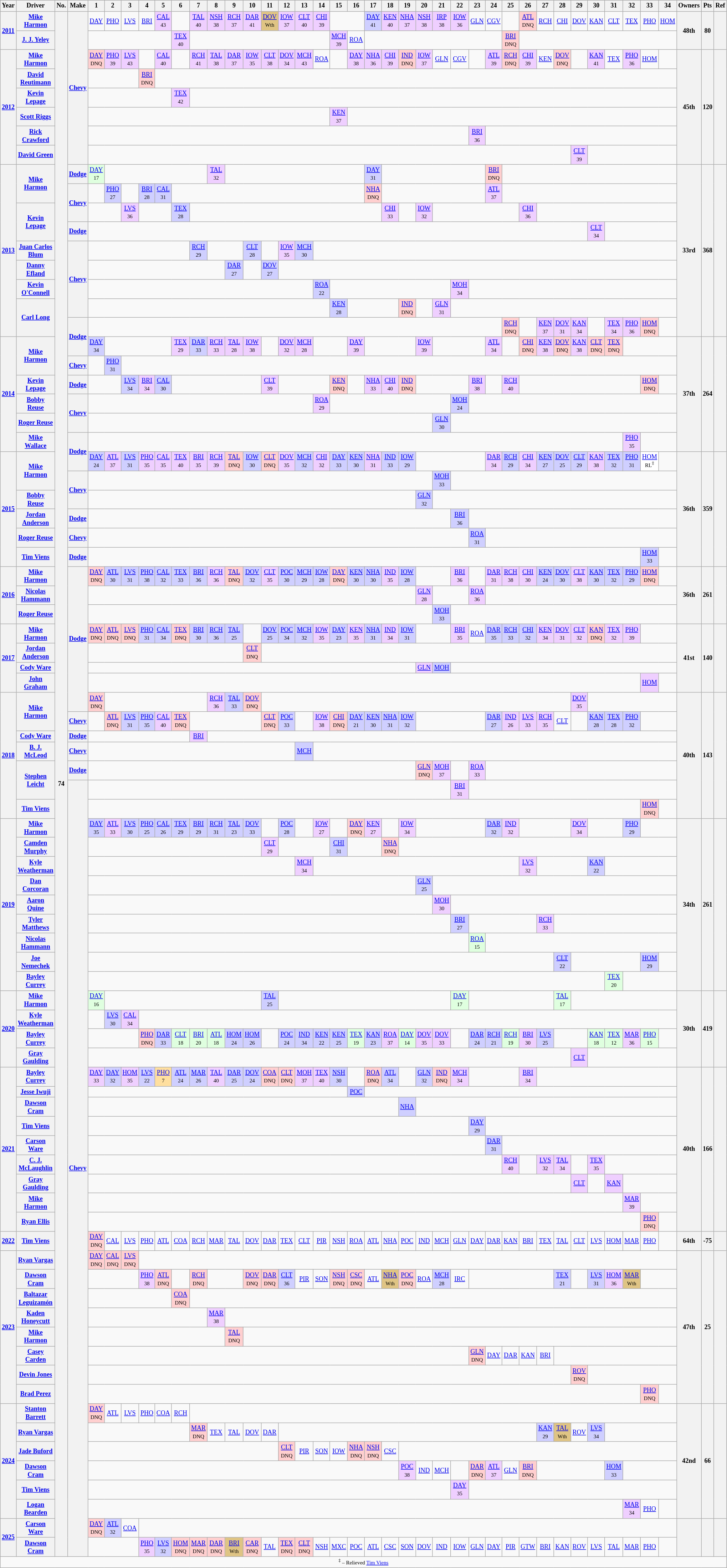<table class="wikitable" style="text-align:center; font-size:75%">
<tr>
<th>Year</th>
<th>Driver</th>
<th>No.</th>
<th>Make</th>
<th>1</th>
<th>2</th>
<th>3</th>
<th>4</th>
<th>5</th>
<th>6</th>
<th>7</th>
<th>8</th>
<th>9</th>
<th>10</th>
<th>11</th>
<th>12</th>
<th>13</th>
<th>14</th>
<th>15</th>
<th>16</th>
<th>17</th>
<th>18</th>
<th>19</th>
<th>20</th>
<th>21</th>
<th>22</th>
<th>23</th>
<th>24</th>
<th>25</th>
<th>26</th>
<th>27</th>
<th>28</th>
<th>29</th>
<th>30</th>
<th>31</th>
<th>32</th>
<th>33</th>
<th>34</th>
<th>Owners</th>
<th>Pts</th>
<th>Ref</th>
</tr>
<tr>
<th rowspan=2><a href='#'>2011</a></th>
<th><a href='#'>Mike Harmon</a></th>
<th rowspan=82>74</th>
<th rowspan=8><a href='#'>Chevy</a></th>
<td><a href='#'>DAY</a></td>
<td><a href='#'>PHO</a></td>
<td><a href='#'>LVS</a></td>
<td><a href='#'>BRI</a></td>
<td style="background:#EFCFFF;"><a href='#'>CAL</a><br><small>43</small></td>
<td></td>
<td style="background:#EFCFFF;"><a href='#'>TAL</a><br><small>40</small></td>
<td style="background:#EFCFFF;"><a href='#'>NSH</a><br><small>38</small></td>
<td style="background:#EFCFFF;"><a href='#'>RCH</a><br><small>37</small></td>
<td style="background:#EFCFFF;"><a href='#'>DAR</a><br><small>41</small></td>
<td style="background:#DFC484;"><a href='#'>DOV</a><br><small>Wth</small></td>
<td style="background:#EFCFFF;"><a href='#'>IOW</a><br><small>37</small></td>
<td style="background:#EFCFFF;"><a href='#'>CLT</a><br><small>40</small></td>
<td style="background:#EFCFFF;"><a href='#'>CHI</a><br><small>39</small></td>
<td colspan="2"></td>
<td style="background:#CFCFFF;"><a href='#'>DAY</a><br><small>41</small></td>
<td style="background:#EFCFFF;"><a href='#'>KEN</a><br><small>40</small></td>
<td style="background:#EFCFFF;"><a href='#'>NHA</a><br><small>37</small></td>
<td style="background:#EFCFFF;"><a href='#'>NSH</a><br><small>38</small></td>
<td style="background:#EFCFFF;"><a href='#'>IRP</a><br><small>38</small></td>
<td style="background:#EFCFFF;"><a href='#'>IOW</a><br><small>36</small></td>
<td><a href='#'>GLN</a></td>
<td><a href='#'>CGV</a></td>
<td></td>
<td style="background:#FFCFCF;"><a href='#'>ATL</a><br><small>DNQ</small></td>
<td><a href='#'>RCH</a></td>
<td><a href='#'>CHI</a></td>
<td><a href='#'>DOV</a></td>
<td><a href='#'>KAN</a></td>
<td><a href='#'>CLT</a></td>
<td><a href='#'>TEX</a></td>
<td><a href='#'>PHO</a></td>
<td><a href='#'>HOM</a></td>
<th rowspan=2>48th</th>
<th rowspan=2>80</th>
<th rowspan=2></th>
</tr>
<tr>
<th><a href='#'>J. J. Yeley</a></th>
<td colspan="5"></td>
<td style="background:#EFCFFF;"><a href='#'>TEX</a> <br><small>40</small></td>
<td colspan="8"></td>
<td style="background:#EFCFFF;"><a href='#'>MCH</a><br><small>39</small></td>
<td><a href='#'>ROA</a></td>
<td colspan="8"></td>
<td style="background:#FFCFCF;"><a href='#'>BRI</a><br><small>DNQ</small></td>
<td colspan="9"></td>
</tr>
<tr>
<th rowspan=6><a href='#'>2012</a></th>
<th><a href='#'>Mike Harmon</a></th>
<td style="background:#FFCFCF;"><a href='#'>DAY</a><br><small>DNQ</small></td>
<td style="background:#EFCFFF;"><a href='#'>PHO</a><br><small>39</small></td>
<td style="background:#EFCFFF;"><a href='#'>LVS</a><br><small>43</small></td>
<td></td>
<td style="background:#EFCFFF;"><a href='#'>CAL</a><br><small>40</small></td>
<td></td>
<td style="background:#EFCFFF;"><a href='#'>RCH</a><br><small>41</small></td>
<td style="background:#EFCFFF;"><a href='#'>TAL</a><br><small>38</small></td>
<td style="background:#EFCFFF;"><a href='#'>DAR</a><br><small>37</small></td>
<td style="background:#EFCFFF;"><a href='#'>IOW</a><br><small>35</small></td>
<td style="background:#EFCFFF;"><a href='#'>CLT</a><br><small>38</small></td>
<td style="background:#EFCFFF;"><a href='#'>DOV</a><br><small>34</small></td>
<td style="background:#EFCFFF;"><a href='#'>MCH</a><br><small>43</small></td>
<td><a href='#'>ROA</a></td>
<td></td>
<td style="background:#EFCFFF;"><a href='#'>DAY</a><br><small>38</small></td>
<td style="background:#EFCFFF;"><a href='#'>NHA</a><br><small>36</small></td>
<td style="background:#EFCFFF;"><a href='#'>CHI</a><br><small>39</small></td>
<td style="background:#FFCFCF;"><a href='#'>IND</a><br><small>DNQ</small></td>
<td style="background:#EFCFFF;"><a href='#'>IOW</a><br><small>37</small></td>
<td><a href='#'>GLN</a></td>
<td><a href='#'>CGV</a></td>
<td></td>
<td style="background:#EFCFFF;"><a href='#'>ATL</a><br><small>39</small></td>
<td style="background:#FFCFCF;"><a href='#'>RCH</a><br><small>DNQ</small></td>
<td style="background:#EFCFFF;"><a href='#'>CHI</a><br><small>39</small></td>
<td><a href='#'>KEN</a></td>
<td style="background:#FFCFCF;"><a href='#'>DOV</a><br><small>DNQ</small></td>
<td></td>
<td style="background:#EFCFFF;"><a href='#'>KAN</a><br><small>41</small></td>
<td><a href='#'>TEX</a></td>
<td style="background:#EFCFFF;"><a href='#'>PHO</a><br><small>36</small></td>
<td><a href='#'>HOM</a></td>
<td></td>
<th rowspan=6>45th</th>
<th rowspan=6>120</th>
<th rowspan=6></th>
</tr>
<tr>
<th><a href='#'>David Reutimann</a></th>
<td colspan=3></td>
<td style="background:#FFCFCF;"><a href='#'>BRI</a><br><small>DNQ</small></td>
<td colspan=30></td>
</tr>
<tr>
<th><a href='#'>Kevin Lepage</a></th>
<td colspan=5></td>
<td style="background:#EFCFFF;"><a href='#'>TEX</a> <br><small>42</small></td>
<td colspan=28></td>
</tr>
<tr>
<th><a href='#'>Scott Riggs</a></th>
<td colspan=14></td>
<td style="background:#EFCFFF;"><a href='#'>KEN</a> <br><small>37</small></td>
<td colspan=19></td>
</tr>
<tr>
<th><a href='#'>Rick Crawford</a></th>
<td colspan=22></td>
<td style="background:#EFCFFF;"><a href='#'>BRI</a> <br><small>36</small></td>
<td colspan=11></td>
</tr>
<tr>
<th><a href='#'>David Green</a></th>
<td colspan=28></td>
<td style="background:#EFCFFF;"><a href='#'>CLT</a><br><small>39</small></td>
<td colspan=5></td>
</tr>
<tr>
<th rowspan=9><a href='#'>2013</a></th>
<th rowspan=2><a href='#'>Mike Harmon</a></th>
<th><a href='#'>Dodge</a></th>
<td style="background:#DFFFDF;"><a href='#'>DAY</a><br><small>17</small></td>
<td colspan=6></td>
<td style="background:#EFCFFF;"><a href='#'>TAL</a><br><small>32</small></td>
<td colspan=8></td>
<td style="background:#CFCFFF;"><a href='#'>DAY</a><br><small>31</small></td>
<td colspan=6></td>
<td style="background:#FFCFCF;"><a href='#'>BRI</a><br><small>DNQ</small></td>
<td colspan=10></td>
<th rowspan=9>33rd</th>
<th rowspan=9>368</th>
<th rowspan=9></th>
</tr>
<tr>
<th rowspan=2><a href='#'>Chevy</a></th>
<td></td>
<td style="background:#CFCFFF;"><a href='#'>PHO</a><br><small>27</small></td>
<td></td>
<td style="background:#CFCFFF;"><a href='#'>BRI</a><br><small>28</small></td>
<td style="background:#CFCFFF;"><a href='#'>CAL</a><br><small>31</small></td>
<td colspan=11></td>
<td style="background:#FFCFCF;"><a href='#'>NHA</a><br><small>DNQ</small></td>
<td colspan=6></td>
<td style="background:#EFCFFF;"><a href='#'>ATL</a><br><small>37</small></td>
<td colspan=10></td>
</tr>
<tr>
<th rowspan=2><a href='#'>Kevin Lepage</a></th>
<td colspan=2></td>
<td style="background:#EFCFFF;"><a href='#'>LVS</a><br><small>36</small></td>
<td colspan=2></td>
<td style="background:#CFCFFF;"><a href='#'>TEX</a><br><small>28</small></td>
<td colspan=11></td>
<td style="background:#EFCFFF;"><a href='#'>CHI</a><br><small>33</small></td>
<td></td>
<td style="background:#EFCFFF;"><a href='#'>IOW</a><br><small>32</small></td>
<td colspan=5></td>
<td style="background:#EFCFFF;"><a href='#'>CHI</a> <br><small>36</small></td>
<td colspan=8></td>
</tr>
<tr>
<th><a href='#'>Dodge</a></th>
<td colspan=29></td>
<td style="background:#EFCFFF;"><a href='#'>CLT</a> <br><small>34</small></td>
<td colspan=4></td>
</tr>
<tr>
<th><a href='#'>Juan Carlos Blum</a></th>
<th rowspan=4><a href='#'>Chevy</a></th>
<td colspan=6></td>
<td style="background:#CFCFFF;"><a href='#'>RCH</a><br><small>29</small></td>
<td colspan=2></td>
<td style="background:#CFCFFF;"><a href='#'>CLT</a><br><small>28</small></td>
<td></td>
<td style="background:#EFCFFF;"><a href='#'>IOW</a><br><small>35</small></td>
<td style="background:#CFCFFF;"><a href='#'>MCH</a><br><small>30</small></td>
<td colspan=21></td>
</tr>
<tr>
<th><a href='#'>Danny Efland</a></th>
<td colspan=8></td>
<td style="background:#CFCFFF;"><a href='#'>DAR</a><br><small>27</small></td>
<td></td>
<td style="background:#CFCFFF;"><a href='#'>DOV</a><br><small>27</small></td>
<td colspan=23></td>
</tr>
<tr>
<th><a href='#'>Kevin O'Connell</a></th>
<td colspan=13></td>
<td style="background:#CFCFFF;"><a href='#'>ROA</a><br><small>22</small></td>
<td colspan=7></td>
<td style="background:#EFCFFF;"><a href='#'>MOH</a><br><small>34</small></td>
<td colspan=12></td>
</tr>
<tr>
<th rowspan=2><a href='#'>Carl Long</a></th>
<td colspan=14></td>
<td style="background:#CFCFFF;"><a href='#'>KEN</a><br><small>28</small></td>
<td colspan=3></td>
<td style="background:#FFCFCF;"><a href='#'>IND</a><br><small>DNQ</small></td>
<td></td>
<td style="background:#EFCFFF;"><a href='#'>GLN</a><br><small>31</small></td>
<td colspan=13></td>
</tr>
<tr>
<th rowspan=2><a href='#'>Dodge</a></th>
<td colspan=24></td>
<td style="background:#FFCFCF;"><a href='#'>RCH</a><br><small>DNQ</small></td>
<td></td>
<td style="background:#EFCFFF;"><a href='#'>KEN</a><br><small>37</small></td>
<td style="background:#EFCFFF;"><a href='#'>DOV</a><br><small>31</small></td>
<td style="background:#EFCFFF;"><a href='#'>KAN</a><br><small>34</small></td>
<td></td>
<td style="background:#EFCFFF;"><a href='#'>TEX</a><br><small>34</small></td>
<td style="background:#EFCFFF;"><a href='#'>PHO</a><br><small>36</small></td>
<td style="background:#FFCFCF;"><a href='#'>HOM</a><br><small>DNQ</small></td>
<td></td>
</tr>
<tr>
<th rowspan=6><a href='#'>2014</a></th>
<th rowspan=2><a href='#'>Mike Harmon</a></th>
<td style="background:#CFCFFF;"><a href='#'>DAY</a><br><small>34</small></td>
<td colspan=4></td>
<td style="background:#EFCFFF;"><a href='#'>TEX</a><br><small>29</small></td>
<td style="background:#CFCFFF;"><a href='#'>DAR</a><br><small>33</small></td>
<td style="background:#EFCFFF;"><a href='#'>RCH</a><br><small>33</small></td>
<td style="background:#EFCFFF;"><a href='#'>TAL</a><br><small>28</small></td>
<td style="background:#EFCFFF;"><a href='#'>IOW</a><br><small>38</small></td>
<td></td>
<td style="background:#EFCFFF;"><a href='#'>DOV</a><br><small>32</small></td>
<td style="background:#EFCFFF;"><a href='#'>MCH</a><br><small>28</small></td>
<td colspan=2></td>
<td style="background:#EFCFFF;"><a href='#'>DAY</a><br><small>39</small></td>
<td colspan=3></td>
<td style="background:#EFCFFF;"><a href='#'>IOW</a><br><small>39</small></td>
<td colspan=3></td>
<td style="background:#EFCFFF;"><a href='#'>ATL</a><br><small>34</small></td>
<td></td>
<td style="background:#FFCFCF;"><a href='#'>CHI</a><br><small>DNQ</small></td>
<td style="background:#EFCFFF;"><a href='#'>KEN</a><br><small>38</small></td>
<td style="background:#FFCFCF;"><a href='#'>DOV</a><br><small>DNQ</small></td>
<td style="background:#EFCFFF;"><a href='#'>KAN</a><br><small>38</small></td>
<td style="background:#FFCFCF;"><a href='#'>CLT</a><br><small>DNQ</small></td>
<td style="background:#FFCFCF;"><a href='#'>TEX</a><br><small>DNQ</small></td>
<td colspan=3></td>
<th rowspan=6>37th</th>
<th rowspan=6>264</th>
<th rowspan=6></th>
</tr>
<tr>
<th><a href='#'>Chevy</a></th>
<td></td>
<td style="background:#CFCFFF;"><a href='#'>PHO</a><br><small>31</small></td>
<td colspan=32></td>
</tr>
<tr>
<th><a href='#'>Kevin Lepage</a></th>
<th><a href='#'>Dodge</a></th>
<td colspan=2></td>
<td style="background:#CFCFFF;"><a href='#'>LVS</a><br><small>34</small></td>
<td style="background:#EFCFFF;"><a href='#'>BRI</a><br><small>34</small></td>
<td style="background:#CFCFFF;"><a href='#'>CAL</a><br><small>30</small></td>
<td colspan=5></td>
<td style="background:#EFCFFF;"><a href='#'>CLT</a><br><small>39</small></td>
<td colspan=3></td>
<td style="background:#FFCFCF;"><a href='#'>KEN</a><br><small>DNQ</small></td>
<td></td>
<td style="background:#EFCFFF;"><a href='#'>NHA</a><br><small>33</small></td>
<td style="background:#EFCFFF;"><a href='#'>CHI</a><br><small>40</small></td>
<td style="background:#FFCFCF;"><a href='#'>IND</a><br><small>DNQ</small></td>
<td colspan=3></td>
<td style="background:#EFCFFF;"><a href='#'>BRI</a><br><small>38</small></td>
<td></td>
<td style="background:#EFCFFF;"><a href='#'>RCH</a><br><small>40</small></td>
<td colspan=7></td>
<td style="background:#FFCFCF;"><a href='#'>HOM</a><br><small>DNQ</small></td>
</tr>
<tr>
<th><a href='#'>Bobby Reuse</a></th>
<th rowspan=2><a href='#'>Chevy</a></th>
<td colspan=13></td>
<td style="background:#EFCFFF;"><a href='#'>ROA</a><br><small>29</small></td>
<td colspan=7></td>
<td style="background:#CFCFFF;"><a href='#'>MOH</a><br><small>24</small></td>
<td colspan=12></td>
</tr>
<tr>
<th><a href='#'>Roger Reuse</a></th>
<td colspan=20></td>
<td style="background:#CFCFFF;"><a href='#'>GLN</a><br><small>30</small></td>
<td colspan=13></td>
</tr>
<tr>
<th><a href='#'>Mike Wallace</a></th>
<th rowspan=2><a href='#'>Dodge</a></th>
<td colspan=31></td>
<td style="background:#EFCFFF;"><a href='#'>PHO</a><br><small>35</small></td>
<td colspan=2></td>
</tr>
<tr>
<th rowspan=6><a href='#'>2015</a></th>
<th rowspan=2><a href='#'>Mike Harmon</a></th>
<td style="background:#CFCFFF;"><a href='#'>DAY</a><br><small>24</small></td>
<td style="background:#EFCFFF;"><a href='#'>ATL</a><br><small>37</small></td>
<td style="background:#CFCFFF;"><a href='#'>LVS</a><br><small>31</small></td>
<td style="background:#EFCFFF;"><a href='#'>PHO</a><br><small>35</small></td>
<td style="background:#EFCFFF;"><a href='#'>CAL</a><br><small>35</small></td>
<td style="background:#EFCFFF;"><a href='#'>TEX</a><br><small>40</small></td>
<td style="background:#EFCFFF;"><a href='#'>BRI</a><br><small>35</small></td>
<td style="background:#EFCFFF;"><a href='#'>RCH</a><br><small>39</small></td>
<td style="background:#FFCFCF;"><a href='#'>TAL</a><br><small>DNQ</small></td>
<td style="background:#CFCFFF;"><a href='#'>IOW</a><br><small>30</small></td>
<td style="background:#FFCFCF;"><a href='#'>CLT</a><br><small>DNQ</small></td>
<td style="background:#EFCFFF;"><a href='#'>DOV</a><br><small>35</small></td>
<td style="background:#CFCFFF;"><a href='#'>MCH</a><br><small>32</small></td>
<td style="background:#EFCFFF;"><a href='#'>CHI</a><br><small>32</small></td>
<td style="background:#CFCFFF;"><a href='#'>DAY</a><br><small>33</small></td>
<td style="background:#CFCFFF;"><a href='#'>KEN</a><br><small>30</small></td>
<td style="background:#EFCFFF;"><a href='#'>NHA</a><br><small>31</small></td>
<td style="background:#CFCFFF;"><a href='#'>IND</a><br><small>33</small></td>
<td style="background:#CFCFFF;"><a href='#'>IOW</a><br><small>29</small></td>
<td colspan=4></td>
<td style="background:#EFCFFF;"><a href='#'>DAR</a><br><small>34</small></td>
<td style="background:#CFCFFF;"><a href='#'>RCH</a><br><small>29</small></td>
<td style="background:#EFCFFF;"><a href='#'>CHI</a><br><small>34</small></td>
<td style="background:#CFCFFF;"><a href='#'>KEN</a><br><small>27</small></td>
<td style="background:#CFCFFF;"><a href='#'>DOV</a><br><small>25</small></td>
<td style="background:#CFCFFF;"><a href='#'>CLT</a><br><small>29</small></td>
<td style="background:#EFCFFF;"><a href='#'>KAN</a><br><small>38</small></td>
<td style="background:#CFCFFF;"><a href='#'>TEX</a><br><small>32</small></td>
<td style="background:#CFCFFF;"><a href='#'>PHO</a><br><small>31</small></td>
<td style="background:#FFFFFF;"><a href='#'>HOM</a><br><small>RL<sup>‡</sup></small></td>
<td></td>
<th rowspan=6>36th</th>
<th rowspan=6>359</th>
<th rowspan=6></th>
</tr>
<tr>
<th rowspan=2><a href='#'>Chevy</a></th>
<td colspan=20></td>
<td style="background:#CFCFFF;"><a href='#'>MOH</a><br><small>33</small></td>
<td colspan=13></td>
</tr>
<tr>
<th><a href='#'>Bobby Reuse</a></th>
<td colspan=19></td>
<td style="background:#CFCFFF;"><a href='#'>GLN</a><br><small>32</small></td>
<td colspan=14></td>
</tr>
<tr>
<th><a href='#'>Jordan Anderson</a></th>
<th><a href='#'>Dodge</a></th>
<td colspan=21></td>
<td style="background:#CFCFFF;"><a href='#'>BRI</a><br><small>36</small></td>
<td colspan=12></td>
</tr>
<tr>
<th><a href='#'>Roger Reuse</a></th>
<th><a href='#'>Chevy</a></th>
<td colspan=22></td>
<td style="background:#CFCFFF;"><a href='#'>ROA</a><br><small>31</small></td>
<td colspan=11></td>
</tr>
<tr>
<th><a href='#'>Tim Viens</a></th>
<th><a href='#'>Dodge</a></th>
<td colspan=32></td>
<td style="background:#CFCFFF;"><a href='#'>HOM</a><br><small>33</small></td>
<td></td>
</tr>
<tr>
<th rowspan=3><a href='#'>2016</a></th>
<th><a href='#'>Mike Harmon</a></th>
<th rowspan=8><a href='#'>Dodge</a></th>
<td style="background:#FFCFCF;"><a href='#'>DAY</a><br><small>DNQ</small></td>
<td style="background:#CFCFFF;"><a href='#'>ATL</a><br><small>30</small></td>
<td style="background:#CFCFFF;"><a href='#'>LVS</a><br><small>31</small></td>
<td style="background:#CFCFFF;"><a href='#'>PHO</a><br><small>38</small></td>
<td style="background:#CFCFFF;"><a href='#'>CAL</a><br><small>32</small></td>
<td style="background:#CFCFFF;"><a href='#'>TEX</a><br><small>33</small></td>
<td style="background:#CFCFFF;"><a href='#'>BRI</a><br><small>36</small></td>
<td style="background:#EFCFFF;"><a href='#'>RCH</a><br><small>36</small></td>
<td style="background:#FFCFCF;"><a href='#'>TAL</a><br><small>DNQ</small></td>
<td style="background:#CFCFFF;"><a href='#'>DOV</a><br><small>32</small></td>
<td style="background:#EFCFFF;"><a href='#'>CLT</a><br><small>35</small></td>
<td style="background:#CFCFFF;"><a href='#'>POC</a><br><small>30</small></td>
<td style="background:#CFCFFF;"><a href='#'>MCH</a><br><small>29</small></td>
<td style="background:#CFCFFF;"><a href='#'>IOW</a><br><small>28</small></td>
<td style="background:#FFCFCF;"><a href='#'>DAY</a><br><small>DNQ</small></td>
<td style="background:#CFCFFF;"><a href='#'>KEN</a><br><small>30</small></td>
<td style="background:#CFCFFF;"><a href='#'>NHA</a><br><small>30</small></td>
<td style="background:#EFCFFF;"><a href='#'>IND</a><br><small>35</small></td>
<td style="background:#CFCFFF;"><a href='#'>IOW</a><br><small>28</small></td>
<td colspan=2></td>
<td style="background:#EFCFFF;"><a href='#'>BRI</a><br><small>36</small></td>
<td></td>
<td style="background:#EFCFFF;"><a href='#'>DAR</a><br><small>31</small></td>
<td style="background:#EFCFFF;"><a href='#'>RCH</a><br><small>38</small></td>
<td style="background:#EFCFFF;"><a href='#'>CHI</a><br><small>30</small></td>
<td style="background:#CFCFFF;"><a href='#'>KEN</a><br><small>24</small></td>
<td style="background:#CFCFFF;"><a href='#'>DOV</a><br><small>30</small></td>
<td style="background:#EFCFFF;"><a href='#'>CLT</a><br><small>38</small></td>
<td style="background:#CFCFFF;"><a href='#'>KAN</a><br><small>30</small></td>
<td style="background:#CFCFFF;"><a href='#'>TEX</a><br><small>32</small></td>
<td style="background:#CFCFFF;"><a href='#'>PHO</a><br><small>29</small></td>
<td style="background:#FFCFCF;"><a href='#'>HOM</a><br><small>DNQ</small></td>
<td></td>
<th rowspan=3>36th</th>
<th rowspan=3>261</th>
<th rowspan=3></th>
</tr>
<tr>
<th><a href='#'>Nicolas Hammann</a></th>
<td colspan=19></td>
<td style="background:#EFCFFF;"><a href='#'>GLN</a><br><small>28</small></td>
<td colspan=2></td>
<td style="background:#EFCFFF;"><a href='#'>ROA</a><br><small>36</small></td>
<td colspan=11></td>
</tr>
<tr>
<th><a href='#'>Roger Reuse</a></th>
<td colspan=20></td>
<td style="background:#CFCFFF;"><a href='#'>MOH</a><br><small>33</small></td>
<td colspan=13></td>
</tr>
<tr>
<th rowspan=4><a href='#'>2017</a></th>
<th><a href='#'>Mike Harmon</a></th>
<td style="background:#FFCFCF;"><a href='#'>DAY</a><br><small>DNQ</small></td>
<td style="background:#FFCFCF;"><a href='#'>ATL</a><br><small>DNQ</small></td>
<td style="background:#FFCFCF;"><a href='#'>LVS</a><br><small>DNQ</small></td>
<td style="background:#CFCFFF;"><a href='#'>PHO</a><br><small>31</small></td>
<td style="background:#CFCFFF;"><a href='#'>CAL</a><br><small>34</small></td>
<td style="background:#FFCFCF;"><a href='#'>TEX</a><br><small>DNQ</small></td>
<td style="background:#CFCFFF;"><a href='#'>BRI</a><br><small>30</small></td>
<td style="background:#CFCFFF;"><a href='#'>RCH</a><br><small>36</small></td>
<td style="background:#CFCFFF;"><a href='#'>TAL</a><br><small>25</small></td>
<td></td>
<td style="background:#CFCFFF;"><a href='#'>DOV</a><br><small>25</small></td>
<td style="background:#CFCFFF;"><a href='#'>POC</a><br><small>34</small></td>
<td style="background:#CFCFFF;"><a href='#'>MCH</a><br><small>32</small></td>
<td style="background:#EFCFFF;"><a href='#'>IOW</a><br><small>35</small></td>
<td style="background:#CFCFFF;"><a href='#'>DAY</a><br><small>23</small></td>
<td style="background:#EFCFFF;"><a href='#'>KEN</a><br><small>35</small></td>
<td style="background:#CFCFFF;"><a href='#'>NHA</a><br><small>31</small></td>
<td style="background:#EFCFFF;"><a href='#'>IND</a><br><small>34</small></td>
<td style="background:#CFCFFF;"><a href='#'>IOW</a><br><small>31</small></td>
<td colspan=2></td>
<td style="background:#EFCFFF;"><a href='#'>BRI</a><br><small>35</small></td>
<td><a href='#'>ROA</a></td>
<td style="background:#CFCFFF;"><a href='#'>DAR</a><br><small>35</small></td>
<td style="background:#CFCFFF;"><a href='#'>RCH</a><br><small>33</small></td>
<td style="background:#CFCFFF;"><a href='#'>CHI</a><br><small>32</small></td>
<td style="background:#EFCFFF;"><a href='#'>KEN</a><br><small>34</small></td>
<td style="background:#EFCFFF;"><a href='#'>DOV</a><br><small>31</small></td>
<td style="background:#EFCFFF;"><a href='#'>CLT</a><br><small>32</small></td>
<td style="background:#FFCFCF;"><a href='#'>KAN</a><br><small>DNQ</small></td>
<td style="background:#EFCFFF;"><a href='#'>TEX</a><br><small>32</small></td>
<td style="background:#EFCFFF;"><a href='#'>PHO</a><br><small>39</small></td>
<td colspan=2></td>
<th rowspan=4>41st</th>
<th rowspan=4>140</th>
<th rowspan=4></th>
</tr>
<tr>
<th><a href='#'>Jordan Anderson</a></th>
<td colspan=9></td>
<td style="background:#FFCFCF;"><a href='#'>CLT</a><br><small>DNQ</small></td>
<td colspan=24></td>
</tr>
<tr>
<th><a href='#'>Cody Ware</a></th>
<td colspan=19></td>
<td style="background:#EFCFFF;"><a href='#'>GLN</a><br></td>
<td style="background:#CFCFFF;"><a href='#'>MOH</a><br></td>
<td colspan="13"></td>
</tr>
<tr>
<th><a href='#'>John Graham</a></th>
<td colspan=32></td>
<td style="background:#EFCFFF;"><a href='#'>HOM</a><br></td>
<td></td>
</tr>
<tr>
<th rowspan=7><a href='#'>2018</a></th>
<th rowspan=2><a href='#'>Mike Harmon</a></th>
<td style="background:#FFCFCF;"><a href='#'>DAY</a><br><small>DNQ</small></td>
<td colspan=6></td>
<td style="background:#EFCFFF;"><a href='#'>RCH</a><br><small>36</small></td>
<td style="background:#CFCFFF;"><a href='#'>TAL</a><br><small>33</small></td>
<td style="background:#FFCFCF;"><a href='#'>DOV</a><br><small>DNQ</small></td>
<td colspan=18></td>
<td style="background:#EFCFFF;"><a href='#'>DOV</a><br><small>35</small></td>
<td colspan=5></td>
<th rowspan=7>40th</th>
<th rowspan=7>143</th>
<th rowspan=7></th>
</tr>
<tr>
<th><a href='#'>Chevy</a></th>
<td></td>
<td style="background:#FFCFCF;"><a href='#'>ATL</a><br><small>DNQ</small></td>
<td style="background:#CFCFFF;"><a href='#'>LVS</a><br><small>31</small></td>
<td style="background:#CFCFFF;"><a href='#'>PHO</a><br><small>35</small></td>
<td style="background:#EFCFFF;"><a href='#'>CAL</a><br><small>40</small></td>
<td style="background:#FFCFCF;"><a href='#'>TEX</a><br><small>DNQ</small></td>
<td colspan=4></td>
<td style="background:#FFCFCF;"><a href='#'>CLT</a><br><small>DNQ</small></td>
<td style="background:#CFCFFF;"><a href='#'>POC</a><br><small>33</small></td>
<td></td>
<td style="background:#EFCFFF;"><a href='#'>IOW</a><br><small>38</small></td>
<td style="background:#FFCFCF;"><a href='#'>CHI</a><br><small>DNQ</small></td>
<td style="background:#CFCFFF;"><a href='#'>DAY</a><br><small>21</small></td>
<td style="background:#CFCFFF;"><a href='#'>KEN</a><br><small>30</small></td>
<td style="background:#CFCFFF;"><a href='#'>NHA</a><br><small>31</small></td>
<td style="background:#CFCFFF;"><a href='#'>IOW</a><br><small>32</small></td>
<td colspan=4></td>
<td style="background:#CFCFFF;"><a href='#'>DAR</a><br><small>27</small></td>
<td style="background:#EFCFFF;"><a href='#'>IND</a><br><small>26</small></td>
<td style="background:#EFCFFF;"><a href='#'>LVS</a><br><small>33</small></td>
<td style="background:#EFCFFF;"><a href='#'>RCH</a><br><small>35</small></td>
<td><a href='#'>CLT</a></td>
<td></td>
<td style="background:#CFCFFF;"><a href='#'>KAN</a><br><small>28</small></td>
<td style="background:#CFCFFF;"><a href='#'>TEX</a><br><small>28</small></td>
<td style="background:#CFCFFF;"><a href='#'>PHO</a><br><small>32</small></td>
<td colspan=2></td>
</tr>
<tr>
<th><a href='#'>Cody Ware</a></th>
<th><a href='#'>Dodge</a></th>
<td colspan=6></td>
<td style="background:#EFCFFF;"><a href='#'>BRI</a><br></td>
<td colspan=27></td>
</tr>
<tr>
<th><a href='#'>B. J. McLeod</a></th>
<th><a href='#'>Chevy</a></th>
<td colspan=12></td>
<td style="background:#CFCFFF;"><a href='#'>MCH</a><br></td>
<td colspan=21></td>
</tr>
<tr>
<th rowspan=2><a href='#'>Stephen Leicht</a></th>
<th><a href='#'>Dodge</a></th>
<td colspan=19></td>
<td style="background:#FFCFCF;"><a href='#'>GLN</a><br><small>DNQ</small></td>
<td style="background:#EFCFFF;"><a href='#'>MOH</a><br><small>37</small></td>
<td></td>
<td style="background:#EFCFFF;"><a href='#'>ROA</a><br><small>33</small></td>
<td colspan=11></td>
</tr>
<tr>
<th rowspan="41"><a href='#'>Chevy</a></th>
<td colspan=21></td>
<td style="background:#EFCFFF;"><a href='#'>BRI</a><br><small>31</small></td>
<td colspan=12></td>
</tr>
<tr>
<th><a href='#'>Tim Viens</a></th>
<td colspan=32></td>
<td style="background:#FFCFCF;"><a href='#'>HOM</a><br><small>DNQ</small></td>
<td></td>
</tr>
<tr>
<th rowspan=9><a href='#'>2019</a></th>
<th><a href='#'>Mike Harmon</a></th>
<td style="background:#CFCFFF;"><a href='#'>DAY</a><br><small>35</small></td>
<td style="background:#EFCFFF;"><a href='#'>ATL</a><br><small>33</small></td>
<td style="background:#CFCFFF;"><a href='#'>LVS</a><br><small>30</small></td>
<td style="background:#CFCFFF;"><a href='#'>PHO</a><br><small>25</small></td>
<td style="background:#CFCFFF;"><a href='#'>CAL</a><br><small>26</small></td>
<td style="background:#CFCFFF;"><a href='#'>TEX</a><br><small>29</small></td>
<td style="background:#CFCFFF;"><a href='#'>BRI</a><br><small>29</small></td>
<td style="background:#CFCFFF;"><a href='#'>RCH</a><br><small>31</small></td>
<td style="background:#CFCFFF;"><a href='#'>TAL</a><br><small>23</small></td>
<td style="background:#CFCFFF;"><a href='#'>DOV</a><br><small>33</small></td>
<td></td>
<td style="background:#CFCFFF;"><a href='#'>POC</a><br><small>28</small></td>
<td></td>
<td style="background:#EFCFFF;"><a href='#'>IOW</a><br><small>27</small></td>
<td></td>
<td style="background:#FFCFCF;"><a href='#'>DAY</a><br><small>DNQ</small></td>
<td style="background:#EFCFFF;"><a href='#'>KEN</a><br><small>27</small></td>
<td></td>
<td style="background:#EFCFFF;"><a href='#'>IOW</a><br><small>34</small></td>
<td colspan=4></td>
<td style="background:#CFCFFF;"><a href='#'>DAR</a><br><small>32</small></td>
<td style="background:#EFCFFF;"><a href='#'>IND</a><br><small>32</small></td>
<td colspan=3></td>
<td style="background:#EFCFFF;"><a href='#'>DOV</a><br><small>34</small></td>
<td colspan=2></td>
<td style="background:#CFCFFF;"><a href='#'>PHO</a><br><small>29</small></td>
<td colspan=2></td>
<th rowspan=9>34th</th>
<th rowspan=9>261</th>
<th rowspan=9></th>
</tr>
<tr>
<th><a href='#'>Camden Murphy</a></th>
<td colspan=10></td>
<td style="background:#EFCFFF;"><a href='#'>CLT</a><br><small>29</small></td>
<td colspan=3></td>
<td style="background:#CFCFFF;"><a href='#'>CHI</a><br><small>31</small></td>
<td colspan=2></td>
<td style="background:#FFCFCF;"><a href='#'>NHA</a><br><small>DNQ</small></td>
<td colspan=16></td>
</tr>
<tr>
<th><a href='#'>Kyle Weatherman</a></th>
<td colspan=12></td>
<td style="background:#EFCFFF;"><a href='#'>MCH</a><br><small>34</small></td>
<td colspan=12></td>
<td style="background:#EFCFFF;"><a href='#'>LVS</a><br><small>32</small></td>
<td colspan=3></td>
<td style="background:#CFCFFF;"><a href='#'>KAN</a><br><small>22</small></td>
<td colspan=4></td>
</tr>
<tr>
<th><a href='#'>Dan Corcoran</a></th>
<td colspan=19></td>
<td style="background:#CFCFFF;"><a href='#'>GLN</a><br><small>25</small></td>
<td colspan=14></td>
</tr>
<tr>
<th><a href='#'>Aaron Quine</a></th>
<td colspan=20></td>
<td style="background:#EFCFFF;"><a href='#'>MOH</a><br><small>30</small></td>
<td colspan=13></td>
</tr>
<tr>
<th><a href='#'>Tyler Matthews</a></th>
<td colspan=21></td>
<td style="background:#CFCFFF;"><a href='#'>BRI</a><br><small>27</small></td>
<td colspan=4></td>
<td style="background:#EFCFFF;"><a href='#'>RCH</a><br><small>33</small></td>
<td colspan=7></td>
</tr>
<tr>
<th><a href='#'>Nicolas Hammann</a></th>
<td colspan=22></td>
<td style="background:#DFFFDF;"><a href='#'>ROA</a><br><small>15</small></td>
<td colspan=11></td>
</tr>
<tr>
<th><a href='#'>Joe Nemechek</a></th>
<td colspan=27></td>
<td style="background:#CFCFFF;"><a href='#'>CLT</a><br><small>22</small></td>
<td colspan=4></td>
<td style="background:#CFCFFF;"><a href='#'>HOM</a><br><small>29</small></td>
<td></td>
</tr>
<tr>
<th><a href='#'>Bayley Currey</a></th>
<td colspan=30></td>
<td style="background:#DFFFDF;"><a href='#'>TEX</a><br><small>20</small></td>
<td colspan=3></td>
</tr>
<tr>
<th rowspan=4><a href='#'>2020</a></th>
<th><a href='#'>Mike Harmon</a></th>
<td style="background:#DFFFDF;"><a href='#'>DAY</a><br><small>16</small></td>
<td colspan=9></td>
<td style="background:#CFCFFF;"><a href='#'>TAL</a><br><small>25</small></td>
<td colspan=10></td>
<td style="background:#DFFFDF;"><a href='#'>DAY</a><br><small>17</small></td>
<td colspan=5></td>
<td style="background:#DFFFDF;"><a href='#'>TAL</a><br><small>17</small></td>
<td colspan=6></td>
<th rowspan=4>30th</th>
<th rowspan=4>419</th>
<th rowspan=4></th>
</tr>
<tr>
<th><a href='#'>Kyle Weatherman</a></th>
<td></td>
<td style="background:#CFCFFF;"><a href='#'>LVS</a><br><small>30</small></td>
<td style="background:#EFCFFF;"><a href='#'>CAL</a><br><small>34</small></td>
<td colspan=31></td>
</tr>
<tr>
<th><a href='#'>Bayley Currey</a></th>
<td colspan=3></td>
<td style="background:#FFCFCF;"><a href='#'>PHO</a><br><small>DNQ</small></td>
<td style="background:#CFCFFF;"><a href='#'>DAR</a><br><small>33</small></td>
<td style="background:#DFFFDF;"><a href='#'>CLT</a><br><small>18</small></td>
<td style="background:#DFFFDF;"><a href='#'>BRI</a><br><small>20</small></td>
<td style="background:#DFFFDF;"><a href='#'>ATL</a><br><small>18</small></td>
<td style="background:#CFCFFF;"><a href='#'>HOM</a><br><small>24</small></td>
<td style="background:#CFCFFF;"><a href='#'>HOM</a><br><small>26</small></td>
<td></td>
<td style="background:#CFCFFF;"><a href='#'>POC</a><br><small>24</small></td>
<td style="background:#CFCFFF;"><a href='#'>IND</a><br><small>34</small></td>
<td style="background:#CFCFFF;"><a href='#'>KEN</a><br><small>22</small></td>
<td style="background:#CFCFFF;"><a href='#'>KEN</a><br><small>25</small></td>
<td style="background:#DFFFDF;"><a href='#'>TEX</a><br><small>19</small></td>
<td style="background:#CFCFFF;"><a href='#'>KAN</a><br><small>23</small></td>
<td style="background:#EFCFFF;"><a href='#'>ROA</a><br><small>37</small></td>
<td style="background:#DFFFDF;"><a href='#'>DAY</a><br><small>14</small></td>
<td style="background:#EFCFFF;"><a href='#'>DOV</a><br><small>35</small></td>
<td style="background:#EFCFFF;"><a href='#'>DOV</a><br><small>33</small></td>
<td></td>
<td style="background:#CFCFFF;"><a href='#'>DAR</a><br><small>24</small></td>
<td style="background:#CFCFFF;"><a href='#'>RCH</a><br><small>21</small></td>
<td style="background:#DFFFDF;"><a href='#'>RCH</a><br><small>19</small></td>
<td style="background:#EFCFFF;"><a href='#'>BRI</a><br><small>30</small></td>
<td style="background:#CFCFFF;"><a href='#'>LVS</a><br><small>25</small></td>
<td colspan=2></td>
<td style="background:#DFFFDF;"><a href='#'>KAN</a><br><small>18</small></td>
<td style="background:#DFFFDF;"><a href='#'>TEX</a><br><small>12</small></td>
<td style="background:#EFCFFF;"><a href='#'>MAR</a><br><small>36</small></td>
<td style="background:#DFFFDF;"><a href='#'>PHO</a><br><small>15</small></td>
</tr>
<tr>
<th><a href='#'>Gray Gaulding</a></th>
<td colspan=28></td>
<td style="background:#EFCFFF;"><a href='#'>CLT</a><br></td>
<td colspan=5></td>
</tr>
<tr>
<th rowspan=9><a href='#'>2021</a></th>
<th><a href='#'>Bayley Currey</a></th>
<td style="background:#EFCFFF;"><a href='#'>DAY</a><br><small>33</small></td>
<td style="background:#CFCFFF;"><a href='#'>DAY</a><br><small>32</small></td>
<td style="background:#EFCFFF;"><a href='#'>HOM</a><br><small>35</small></td>
<td style="background:#CFCFFF;"><a href='#'>LVS</a><br><small>22</small></td>
<td style="background:#FFDF9F;"><a href='#'>PHO</a><br><small>7</small></td>
<td style="background:#CFCFFF;"><a href='#'>ATL</a><br><small>24</small></td>
<td style="background:#CFCFFF;"><a href='#'>MAR</a><br><small>26</small></td>
<td style="background:#EFCFFF;"><a href='#'>TAL</a><br><small>40</small></td>
<td style="background:#CFCFFF;"><a href='#'>DAR</a><br><small>25</small></td>
<td style="background:#CFCFFF;"><a href='#'>DOV</a><br><small>24</small></td>
<td style="background:#FFCFCF;"><a href='#'>COA</a><br><small>DNQ</small></td>
<td style="background:#FFCFCF;"><a href='#'>CLT</a><br><small>DNQ</small></td>
<td style="background:#EFCFFF;"><a href='#'>MOH</a><br><small>37</small></td>
<td style="background:#EFCFFF;"><a href='#'>TEX</a><br><small>40</small></td>
<td style="background:#CFCFFF;"><a href='#'>NSH</a><br><small>30</small></td>
<td></td>
<td style="background:#FFCFCF;"><a href='#'>ROA</a><br><small>DNQ</small></td>
<td style="background:#CFCFFF;"><a href='#'>ATL</a><br><small>34</small></td>
<td></td>
<td style="background:#CFCFFF;"><a href='#'>GLN</a><br><small>32</small></td>
<td style="background:#FFCFCF;"><a href='#'>IND</a><br><small>DNQ</small></td>
<td style="background:#EFCFFF;"><a href='#'>MCH</a><br><small>34</small></td>
<td colspan=3></td>
<td style="background:#EFCFFF;"><a href='#'>BRI</a><br><small>34</small></td>
<td colspan=8></td>
<th rowspan=9>40th</th>
<th rowspan=9>166</th>
<th rowspan=9></th>
</tr>
<tr>
<th><a href='#'>Jesse Iwuji</a></th>
<td colspan=15></td>
<td style="background:#CFCFFF;"><a href='#'>POC</a><br></td>
<td colspan=18></td>
</tr>
<tr>
<th><a href='#'>Dawson Cram</a></th>
<td colspan=18></td>
<td style="background:#CFCFFF;"><a href='#'>NHA</a><br></td>
<td colspan=15></td>
</tr>
<tr>
<th><a href='#'>Tim Viens</a></th>
<td colspan=22></td>
<td style="background:#CFCFFF;"><a href='#'>DAY</a><br><small>29</small></td>
<td colspan=11></td>
</tr>
<tr>
<th><a href='#'>Carson Ware</a></th>
<td colspan=23></td>
<td style="background:#CFCFFF;"><a href='#'>DAR</a><br><small>31</small></td>
<td colspan=10></td>
</tr>
<tr>
<th><a href='#'>C. J. McLaughlin</a></th>
<td colspan=24></td>
<td style="background:#EFCFFF;"><a href='#'>RCH</a><br><small>40</small></td>
<td></td>
<td style="background:#EFCFFF;"><a href='#'>LVS</a><br><small>32</small></td>
<td style="background:#EFCFFF;"><a href='#'>TAL</a><br><small>34</small></td>
<td></td>
<td style="background:#EFCFFF;"><a href='#'>TEX</a><br><small>35</small></td>
<td colspan=4></td>
</tr>
<tr>
<th><a href='#'>Gray Gaulding</a></th>
<td colspan=28></td>
<td style="background:#EFCFFF;"><a href='#'>CLT</a><br></td>
<td></td>
<td style="background:#EFCFFF;"><a href='#'>KAN</a><br></td>
<td colspan=3></td>
</tr>
<tr>
<th><a href='#'>Mike Harmon</a></th>
<td colspan=31></td>
<td style="background:#EFCFFF;"><a href='#'>MAR</a><br><small>39</small></td>
<td colspan=2></td>
</tr>
<tr>
<th><a href='#'>Ryan Ellis</a></th>
<td colspan=32></td>
<td style="background:#FFCFCF;"><a href='#'>PHO</a><br><small>DNQ</small></td>
<td></td>
</tr>
<tr>
<th><a href='#'>2022</a></th>
<th><a href='#'>Tim Viens</a></th>
<td style="background:#FFCFCF;"><a href='#'>DAY</a><br><small>DNQ</small></td>
<td><a href='#'>CAL</a></td>
<td><a href='#'>LVS</a></td>
<td><a href='#'>PHO</a></td>
<td><a href='#'>ATL</a></td>
<td><a href='#'>COA</a></td>
<td><a href='#'>RCH</a></td>
<td><a href='#'>MAR</a></td>
<td><a href='#'>TAL</a></td>
<td><a href='#'>DOV</a></td>
<td><a href='#'>DAR</a></td>
<td><a href='#'>TEX</a></td>
<td><a href='#'>CLT</a></td>
<td><a href='#'>PIR</a></td>
<td><a href='#'>NSH</a></td>
<td><a href='#'>ROA</a></td>
<td><a href='#'>ATL</a></td>
<td><a href='#'>NHA</a></td>
<td><a href='#'>POC</a></td>
<td><a href='#'>IND</a></td>
<td><a href='#'>MCH</a></td>
<td><a href='#'>GLN</a></td>
<td><a href='#'>DAY</a></td>
<td><a href='#'>DAR</a></td>
<td><a href='#'>KAN</a></td>
<td><a href='#'>BRI</a></td>
<td><a href='#'>TEX</a></td>
<td><a href='#'>TAL</a></td>
<td><a href='#'>CLT</a></td>
<td><a href='#'>LVS</a></td>
<td><a href='#'>HOM</a></td>
<td><a href='#'>MAR</a></td>
<td><a href='#'>PHO</a></td>
<td></td>
<th>64th</th>
<th>-75</th>
<th></th>
</tr>
<tr>
<th rowspan=8><a href='#'>2023</a></th>
<th><a href='#'>Ryan Vargas</a></th>
<td style="background:#FFCFCF;"><a href='#'>DAY</a><br><small>DNQ</small></td>
<td style="background:#FFCFCF;"><a href='#'>CAL</a><br><small>DNQ</small></td>
<td style="background:#FFCFCF;"><a href='#'>LVS</a><br><small>DNQ</small></td>
<td colspan=31></td>
<th rowspan=8>47th</th>
<th rowspan=8>25</th>
<th rowspan=8></th>
</tr>
<tr>
<th><a href='#'>Dawson Cram</a></th>
<td colspan=3></td>
<td style="background:#EFCFFF;"><a href='#'>PHO</a><br><small>38</small></td>
<td style="background:#FFCFCF;"><a href='#'>ATL</a><br><small>DNQ</small></td>
<td></td>
<td style="background:#FFCFCF;"><a href='#'>RCH</a><br><small>DNQ</small></td>
<td colspan=2></td>
<td style="background:#FFCFCF;"><a href='#'>DOV</a><br><small>DNQ</small></td>
<td style="background:#FFCFCF;"><a href='#'>DAR</a><br><small>DNQ</small></td>
<td style="background:#CFCFFF;"><a href='#'>CLT</a><br><small>36</small></td>
<td><a href='#'>PIR</a></td>
<td><a href='#'>SON</a></td>
<td style="background:#FFCFCF;"><a href='#'>NSH</a><br><small>DNQ</small></td>
<td style="background:#FFCFCF;"><a href='#'>CSC</a><br><small>DNQ</small></td>
<td><a href='#'>ATL</a></td>
<td style="background:#DFC484;"><a href='#'>NHA</a><br><small>Wth</small></td>
<td style="background:#FFCFCF;"><a href='#'>POC</a><br><small>DNQ</small></td>
<td><a href='#'>ROA</a></td>
<td style="background:#CFCFFF;"><a href='#'>MCH</a><br><small>28</small></td>
<td><a href='#'>IRC</a></td>
<td colspan=5></td>
<td style="background:#CFCFFF;"><a href='#'>TEX</a><br><small>21</small></td>
<td></td>
<td style="background:#CFCFFF;"><a href='#'>LVS</a><br><small>31</small></td>
<td style="background:#EFCFFF;"><a href='#'>HOM</a><br><small>36</small></td>
<td style="background:#DFC484;"><a href='#'>MAR</a><br><small>Wth</small></td>
<td colspan=2></td>
</tr>
<tr>
<th><a href='#'>Baltazar Leguizamón</a></th>
<td colspan=5></td>
<td style="background:#FFCFCF;"><a href='#'>COA</a><br><small>DNQ</small></td>
<td colspan=28></td>
</tr>
<tr>
<th><a href='#'>Kaden Honeycutt</a></th>
<td colspan=7></td>
<td style="background:#EFCFFF;"><a href='#'>MAR</a><br><small>38</small></td>
<td colspan=26></td>
</tr>
<tr>
<th><a href='#'>Mike Harmon</a></th>
<td colspan=8></td>
<td style="background:#FFCFCF;"><a href='#'>TAL</a><br><small>DNQ</small></td>
<td colspan=25></td>
</tr>
<tr>
<th><a href='#'>Casey Carden</a></th>
<td colspan=22></td>
<td style="background:#FFCFCF;"><a href='#'>GLN</a><br><small>DNQ</small></td>
<td><a href='#'>DAY</a></td>
<td><a href='#'>DAR</a></td>
<td><a href='#'>KAN</a></td>
<td><a href='#'>BRI</a></td>
<td colspan=7></td>
</tr>
<tr>
<th><a href='#'>Devin Jones</a></th>
<td colspan=28></td>
<td style="background:#FFCFCF;"><a href='#'>ROV</a><br><small>DNQ</small></td>
<td colspan=5></td>
</tr>
<tr>
<th><a href='#'>Brad Perez</a></th>
<td colspan=32></td>
<td style="background:#FFCFCF;"><a href='#'>PHO</a><br><small>DNQ</small></td>
<td></td>
</tr>
<tr>
<th rowspan=6><a href='#'>2024</a></th>
<th><a href='#'>Stanton Barrett</a></th>
<td style="background:#FFCFCF;"><a href='#'>DAY</a><br><small>DNQ</small></td>
<td><a href='#'>ATL</a></td>
<td><a href='#'>LVS</a></td>
<td><a href='#'>PHO</a></td>
<td><a href='#'>COA</a></td>
<td><a href='#'>RCH</a></td>
<td colspan=28></td>
<th rowspan="6">42nd</th>
<th rowspan="6">66</th>
<th rowspan="6"></th>
</tr>
<tr>
<th><a href='#'>Ryan Vargas</a></th>
<td colspan=6></td>
<td style="background:#FFCFCF;"><a href='#'>MAR</a><br><small>DNQ</small></td>
<td><a href='#'>TEX</a></td>
<td><a href='#'>TAL</a></td>
<td><a href='#'>DOV</a></td>
<td><a href='#'>DAR</a></td>
<td colspan=15></td>
<td style="background:#CFCFFF;"><a href='#'>KAN</a><br><small>29</small></td>
<td style="background:#DFC484;"><a href='#'>TAL</a><br><small>Wth</small></td>
<td><a href='#'>ROV</a></td>
<td style="background:#CFCFFF;"><a href='#'>LVS</a><br><small>34</small></td>
<td colspan=4></td>
</tr>
<tr>
<th><a href='#'>Jade Buford</a></th>
<td colspan=11></td>
<td style="background:#FFCFCF;"><a href='#'>CLT</a><br><small>DNQ</small></td>
<td><a href='#'>PIR</a></td>
<td><a href='#'>SON</a></td>
<td><a href='#'>IOW</a></td>
<td style="background:#FFCFCF;"><a href='#'>NHA</a><br><small>DNQ</small></td>
<td style="background:#FFCFCF;"><a href='#'>NSH</a><br><small>DNQ</small></td>
<td><a href='#'>CSC</a></td>
<td colspan="16"></td>
</tr>
<tr>
<th><a href='#'>Dawson Cram</a></th>
<td colspan="18"></td>
<td style="background:#EFCFFF;"><a href='#'>POC</a><br><small>38</small></td>
<td><a href='#'>IND</a></td>
<td><a href='#'>MCH</a></td>
<td></td>
<td style="background:#FFCFCF;"><a href='#'>DAR</a><br><small>DNQ</small></td>
<td style="background:#EFCFFF;"><a href='#'>ATL</a><br><small>37</small></td>
<td><a href='#'>GLN</a></td>
<td style="background:#FFCFCF;"><a href='#'>BRI</a><br><small>DNQ</small></td>
<td colspan="4"></td>
<td style="background:#CFCFFF;"><a href='#'>HOM</a><br><small>33</small></td>
<td colspan="3"></td>
</tr>
<tr>
<th><a href='#'>Tim Viens</a></th>
<td colspan="21"></td>
<td style="background:#EFCFFF;"><a href='#'>DAY</a><br><small>35</small></td>
<td colspan="12"></td>
</tr>
<tr>
<th><a href='#'>Logan Bearden</a></th>
<td colspan=31></td>
<td style="background:#EFCFFF;"><a href='#'>MAR</a><br><small>34</small></td>
<td><a href='#'>PHO</a></td>
<td></td>
</tr>
<tr>
<th rowspan=2><a href='#'>2025</a></th>
<th><a href='#'>Carson Ware</a></th>
<td style="background:#FFCFCF;"><a href='#'>DAY</a> <br><small>DNQ</small></td>
<td style="background:#CFCFFF;"><a href='#'>ATL</a><br><small>32</small></td>
<td><a href='#'>COA</a></td>
<td colspan=31></td>
<th rowspan=2></th>
<th rowspan=2></th>
<th rowspan=2></th>
</tr>
<tr>
<th><a href='#'>Dawson Cram</a></th>
<td colspan=3></td>
<td style="background:#EFCFFF;"><a href='#'>PHO</a><br><small>35</small></td>
<td style="background:#CFCFFF;"><a href='#'>LVS</a> <br><small>32</small></td>
<td style="background:#FFCFCF;"><a href='#'>HOM</a><br><small>DNQ</small></td>
<td style="background:#FFCFCF;"><a href='#'>MAR</a><br><small>DNQ</small></td>
<td style="background:#FFCFCF;"><a href='#'>DAR</a><br><small>DNQ</small></td>
<td style="background:#DFC484;"><a href='#'>BRI</a><br><small>Wth</small></td>
<td style="background:#FFCFCF;"><a href='#'>CAR</a><br><small>DNQ</small></td>
<td><a href='#'>TAL</a></td>
<td style="background:#FFCFCF;"><a href='#'>TEX</a><br><small>DNQ</small></td>
<td style="background:#FFCFCF;"><a href='#'>CLT</a><br><small>DNQ</small></td>
<td><a href='#'>NSH</a></td>
<td><a href='#'>MXC</a></td>
<td><a href='#'>POC</a></td>
<td><a href='#'>ATL</a></td>
<td><a href='#'>CSC</a></td>
<td><a href='#'>SON</a></td>
<td><a href='#'>DOV</a></td>
<td><a href='#'>IND</a></td>
<td><a href='#'>IOW</a></td>
<td><a href='#'>GLN</a></td>
<td><a href='#'>DAY</a></td>
<td><a href='#'>PIR</a></td>
<td><a href='#'>GTW</a></td>
<td><a href='#'>BRI</a></td>
<td><a href='#'>KAN</a></td>
<td><a href='#'>ROV</a></td>
<td><a href='#'>LVS</a></td>
<td><a href='#'>TAL</a></td>
<td><a href='#'>MAR</a></td>
<td><a href='#'>PHO</a></td>
<td></td>
</tr>
<tr>
<td colspan=42><small><sup>‡</sup> – Relieved <a href='#'>Tim Viens</a></small></td>
</tr>
</table>
